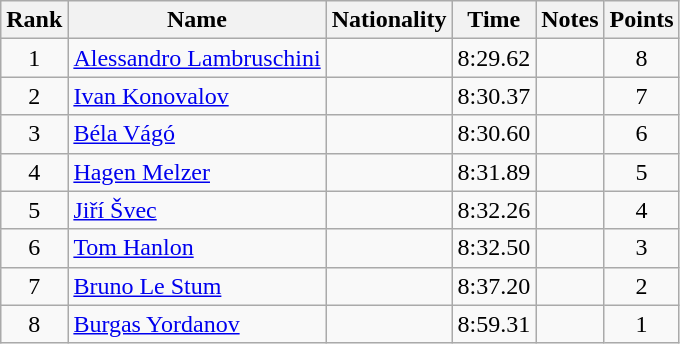<table class="wikitable sortable" style="text-align:center">
<tr>
<th>Rank</th>
<th>Name</th>
<th>Nationality</th>
<th>Time</th>
<th>Notes</th>
<th>Points</th>
</tr>
<tr>
<td>1</td>
<td align=left><a href='#'>Alessandro Lambruschini</a></td>
<td align=left></td>
<td>8:29.62</td>
<td></td>
<td>8</td>
</tr>
<tr>
<td>2</td>
<td align=left><a href='#'>Ivan Konovalov</a></td>
<td align=left></td>
<td>8:30.37</td>
<td></td>
<td>7</td>
</tr>
<tr>
<td>3</td>
<td align=left><a href='#'>Béla Vágó</a></td>
<td align=left></td>
<td>8:30.60</td>
<td></td>
<td>6</td>
</tr>
<tr>
<td>4</td>
<td align=left><a href='#'>Hagen Melzer</a></td>
<td align=left></td>
<td>8:31.89</td>
<td></td>
<td>5</td>
</tr>
<tr>
<td>5</td>
<td align=left><a href='#'>Jiří Švec</a></td>
<td align=left></td>
<td>8:32.26</td>
<td></td>
<td>4</td>
</tr>
<tr>
<td>6</td>
<td align=left><a href='#'>Tom Hanlon</a></td>
<td align=left></td>
<td>8:32.50</td>
<td></td>
<td>3</td>
</tr>
<tr>
<td>7</td>
<td align=left><a href='#'>Bruno Le Stum</a></td>
<td align=left></td>
<td>8:37.20</td>
<td></td>
<td>2</td>
</tr>
<tr>
<td>8</td>
<td align=left><a href='#'>Burgas Yordanov</a></td>
<td align=left></td>
<td>8:59.31</td>
<td></td>
<td>1</td>
</tr>
</table>
